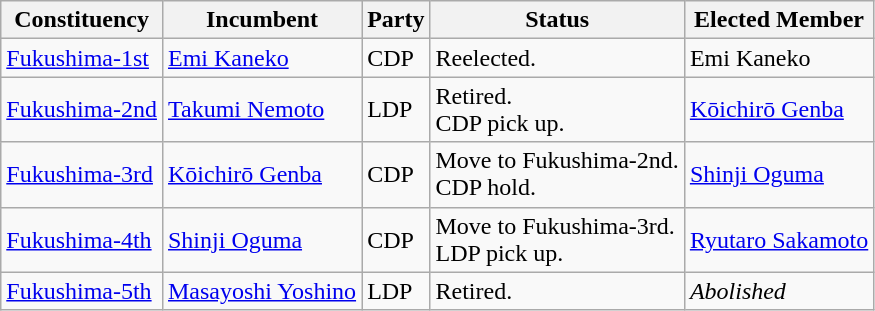<table class="wikitable">
<tr>
<th>Constituency</th>
<th>Incumbent</th>
<th>Party</th>
<th>Status</th>
<th>Elected Member</th>
</tr>
<tr>
<td><a href='#'>Fukushima-1st</a></td>
<td><a href='#'>Emi Kaneko</a></td>
<td>CDP</td>
<td>Reelected.</td>
<td>Emi Kaneko</td>
</tr>
<tr>
<td><a href='#'>Fukushima-2nd</a></td>
<td><a href='#'>Takumi Nemoto</a></td>
<td>LDP</td>
<td>Retired.<br>CDP pick up.</td>
<td><a href='#'>Kōichirō Genba</a></td>
</tr>
<tr>
<td><a href='#'>Fukushima-3rd</a></td>
<td><a href='#'>Kōichirō Genba</a></td>
<td>CDP</td>
<td>Move to Fukushima-2nd.<br>CDP hold.</td>
<td><a href='#'>Shinji Oguma</a></td>
</tr>
<tr>
<td><a href='#'>Fukushima-4th</a></td>
<td><a href='#'>Shinji Oguma</a></td>
<td>CDP</td>
<td>Move to Fukushima-3rd.<br>LDP pick up.</td>
<td><a href='#'>Ryutaro Sakamoto</a></td>
</tr>
<tr>
<td><a href='#'>Fukushima-5th</a></td>
<td><a href='#'>Masayoshi Yoshino</a></td>
<td>LDP</td>
<td>Retired.</td>
<td><em>Abolished</em></td>
</tr>
</table>
